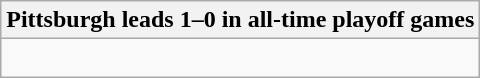<table class="wikitable collapsible collapsed">
<tr>
<th>Pittsburgh leads 1–0 in all-time playoff games</th>
</tr>
<tr>
<td><br></td>
</tr>
</table>
